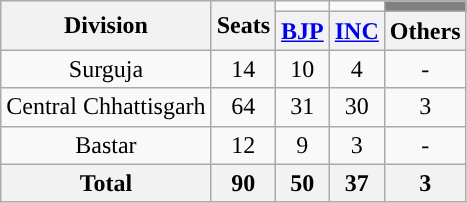<table class="wikitable" style="text-align:center;">
<tr>
<th rowspan="2">Division</th>
<th rowspan="2">Seats</th>
<td></td>
<td></td>
<td style="background:grey;"></td>
</tr>
<tr>
<th><a href='#'>BJP</a></th>
<th><a href='#'>INC</a></th>
<th>Others</th>
</tr>
<tr>
<td>Surguja</td>
<td>14</td>
<td>10</td>
<td>4</td>
<td>-</td>
</tr>
<tr>
<td>Central Chhattisgarh</td>
<td>64</td>
<td>31</td>
<td>30</td>
<td>3</td>
</tr>
<tr>
<td>Bastar</td>
<td>12</td>
<td>9</td>
<td>3</td>
<td>-</td>
</tr>
<tr>
<th>Total</th>
<th>90</th>
<th>50</th>
<th>37</th>
<th>3</th>
</tr>
</table>
